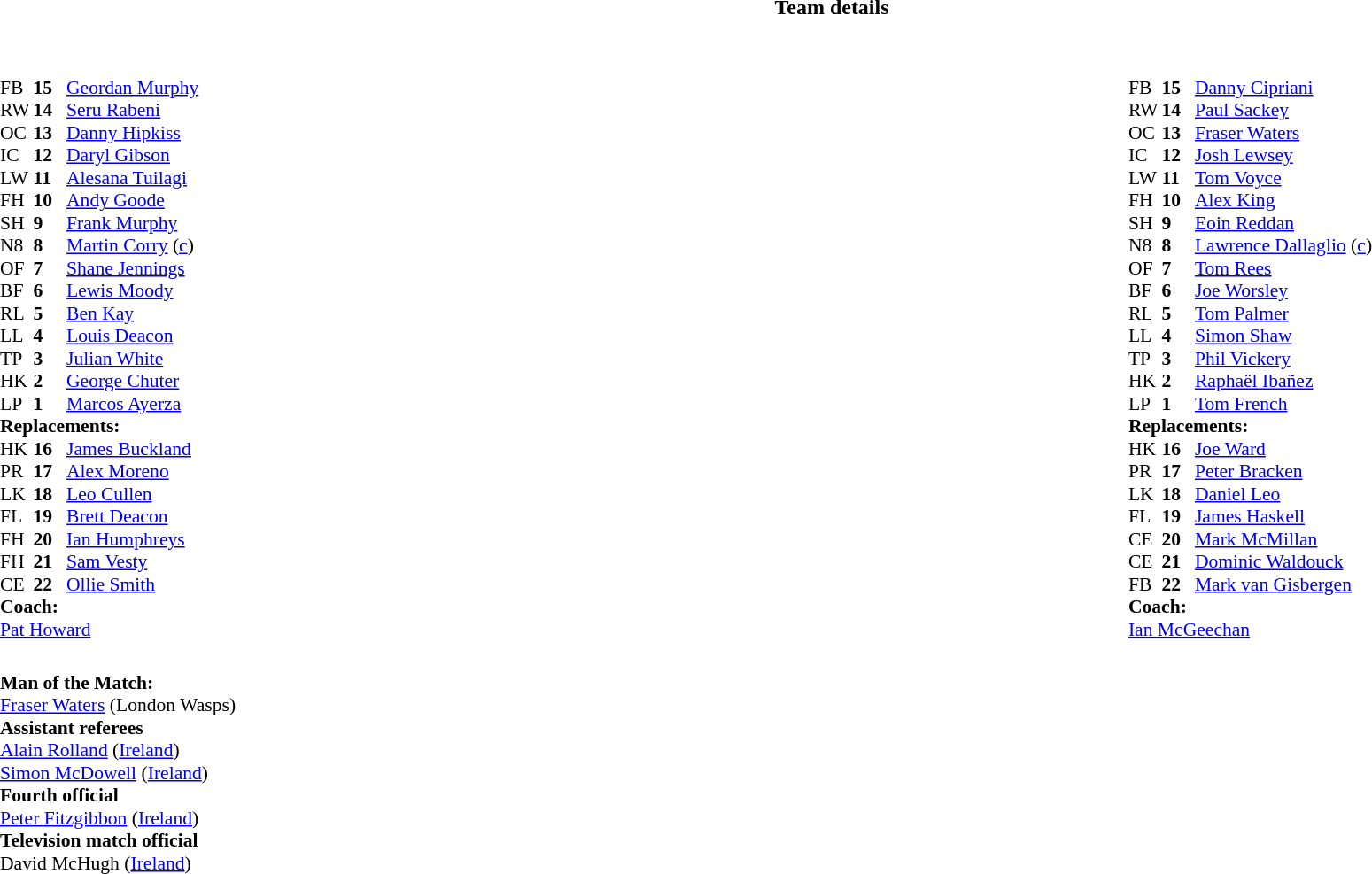<table border="0" width="100%" class="collapsible collapsed">
<tr>
<th>Team details</th>
</tr>
<tr>
<td><br><table style="width:100%;">
<tr>
<td style="vertical-align:top; width:50%;"><br><table style="font-size: 90%" cellspacing="0" cellpadding="0">
<tr>
<th width="25"></th>
<th width="25"></th>
</tr>
<tr>
<td>FB</td>
<td><strong>15</strong></td>
<td> <a href='#'>Geordan Murphy</a></td>
</tr>
<tr>
<td>RW</td>
<td><strong>14</strong></td>
<td> <a href='#'>Seru Rabeni</a></td>
</tr>
<tr>
<td>OC</td>
<td><strong>13</strong></td>
<td> <a href='#'>Danny Hipkiss</a></td>
</tr>
<tr>
<td>IC</td>
<td><strong>12</strong></td>
<td> <a href='#'>Daryl Gibson</a></td>
</tr>
<tr>
<td>LW</td>
<td><strong>11</strong></td>
<td> <a href='#'>Alesana Tuilagi</a></td>
</tr>
<tr>
<td>FH</td>
<td><strong>10</strong></td>
<td> <a href='#'>Andy Goode</a></td>
</tr>
<tr>
<td>SH</td>
<td><strong>9</strong></td>
<td> <a href='#'>Frank Murphy</a></td>
</tr>
<tr>
<td>N8</td>
<td><strong>8</strong></td>
<td> <a href='#'>Martin Corry</a> (<a href='#'>c</a>)</td>
</tr>
<tr>
<td>OF</td>
<td><strong>7</strong></td>
<td> <a href='#'>Shane Jennings</a></td>
</tr>
<tr>
<td>BF</td>
<td><strong>6</strong></td>
<td> <a href='#'>Lewis Moody</a></td>
</tr>
<tr>
<td>RL</td>
<td><strong>5</strong></td>
<td> <a href='#'>Ben Kay</a></td>
</tr>
<tr>
<td>LL</td>
<td><strong>4</strong></td>
<td> <a href='#'>Louis Deacon</a></td>
</tr>
<tr>
<td>TP</td>
<td><strong>3</strong></td>
<td> <a href='#'>Julian White</a></td>
</tr>
<tr>
<td>HK</td>
<td><strong>2</strong></td>
<td> <a href='#'>George Chuter</a></td>
</tr>
<tr>
<td>LP</td>
<td><strong>1</strong></td>
<td> <a href='#'>Marcos Ayerza</a></td>
</tr>
<tr>
<td colspan=3><strong>Replacements:</strong></td>
</tr>
<tr>
<td>HK</td>
<td><strong>16</strong></td>
<td> <a href='#'>James Buckland</a></td>
</tr>
<tr>
<td>PR</td>
<td><strong>17</strong></td>
<td> <a href='#'>Alex Moreno</a></td>
</tr>
<tr>
<td>LK</td>
<td><strong>18</strong></td>
<td> <a href='#'>Leo Cullen</a></td>
</tr>
<tr>
<td>FL</td>
<td><strong>19</strong></td>
<td> <a href='#'>Brett Deacon</a></td>
</tr>
<tr>
<td>FH</td>
<td><strong>20</strong></td>
<td> <a href='#'>Ian Humphreys</a></td>
</tr>
<tr>
<td>FH</td>
<td><strong>21</strong></td>
<td> <a href='#'>Sam Vesty</a></td>
</tr>
<tr>
<td>CE</td>
<td><strong>22</strong></td>
<td> <a href='#'>Ollie Smith</a></td>
</tr>
<tr>
<td colspan=3><strong>Coach:</strong></td>
</tr>
<tr>
<td colspan="4"> <a href='#'>Pat Howard</a></td>
</tr>
</table>
</td>
<td valign="top"></td>
<td style="vertical-align:top; width:50%;"><br><table cellspacing="0" cellpadding="0" style="font-size:90%; margin:auto;">
<tr>
<th width="25"></th>
<th width="25"></th>
</tr>
<tr>
<td>FB</td>
<td><strong>15</strong></td>
<td> <a href='#'>Danny Cipriani</a></td>
</tr>
<tr>
<td>RW</td>
<td><strong>14</strong></td>
<td> <a href='#'>Paul Sackey</a></td>
</tr>
<tr>
<td>OC</td>
<td><strong>13</strong></td>
<td> <a href='#'>Fraser Waters</a></td>
</tr>
<tr>
<td>IC</td>
<td><strong>12</strong></td>
<td> <a href='#'>Josh Lewsey</a></td>
</tr>
<tr>
<td>LW</td>
<td><strong>11</strong></td>
<td> <a href='#'>Tom Voyce</a></td>
</tr>
<tr>
<td>FH</td>
<td><strong>10</strong></td>
<td> <a href='#'>Alex King</a></td>
</tr>
<tr>
<td>SH</td>
<td><strong>9</strong></td>
<td> <a href='#'>Eoin Reddan</a></td>
</tr>
<tr>
<td>N8</td>
<td><strong>8</strong></td>
<td> <a href='#'>Lawrence Dallaglio</a> (<a href='#'>c</a>)</td>
</tr>
<tr>
<td>OF</td>
<td><strong>7</strong></td>
<td> <a href='#'>Tom Rees</a></td>
</tr>
<tr>
<td>BF</td>
<td><strong>6</strong></td>
<td> <a href='#'>Joe Worsley</a></td>
</tr>
<tr>
<td>RL</td>
<td><strong>5</strong></td>
<td> <a href='#'>Tom Palmer</a></td>
</tr>
<tr>
<td>LL</td>
<td><strong>4</strong></td>
<td> <a href='#'>Simon Shaw</a></td>
</tr>
<tr>
<td>TP</td>
<td><strong>3</strong></td>
<td> <a href='#'>Phil Vickery</a></td>
</tr>
<tr>
<td>HK</td>
<td><strong>2</strong></td>
<td> <a href='#'>Raphaël Ibañez</a></td>
</tr>
<tr>
<td>LP</td>
<td><strong>1</strong></td>
<td> <a href='#'>Tom French</a></td>
</tr>
<tr>
<td colspan=3><strong>Replacements:</strong></td>
</tr>
<tr>
<td>HK</td>
<td><strong>16</strong></td>
<td> <a href='#'>Joe Ward</a></td>
</tr>
<tr>
<td>PR</td>
<td><strong>17</strong></td>
<td> <a href='#'>Peter Bracken</a></td>
</tr>
<tr>
<td>LK</td>
<td><strong>18</strong></td>
<td> <a href='#'>Daniel Leo</a></td>
</tr>
<tr>
<td>FL</td>
<td><strong>19</strong></td>
<td> <a href='#'>James Haskell</a></td>
</tr>
<tr>
<td>CE</td>
<td><strong>20</strong></td>
<td> <a href='#'>Mark McMillan</a></td>
</tr>
<tr>
<td>CE</td>
<td><strong>21</strong></td>
<td> <a href='#'>Dominic Waldouck</a></td>
</tr>
<tr>
<td>FB</td>
<td><strong>22</strong></td>
<td> <a href='#'>Mark van Gisbergen</a></td>
</tr>
<tr>
<td colspan=3><strong>Coach:</strong></td>
</tr>
<tr>
<td colspan="4"> <a href='#'>Ian McGeechan</a></td>
</tr>
</table>
</td>
</tr>
</table>
<table style="width:100%; font-size:90%;">
<tr>
<td><br><strong>Man of the Match:</strong>
<br> <a href='#'>Fraser Waters</a> (London Wasps)<br><strong>Assistant referees</strong>
<br><a href='#'>Alain Rolland</a> (<a href='#'>Ireland</a>)
<br><a href='#'>Simon McDowell</a> (<a href='#'>Ireland</a>)
<br><strong>Fourth official</strong>
<br><a href='#'>Peter Fitzgibbon</a> (<a href='#'>Ireland</a>)
<br><strong>Television match official</strong>
<br>David McHugh (<a href='#'>Ireland</a>)</td>
</tr>
</table>
</td>
</tr>
</table>
